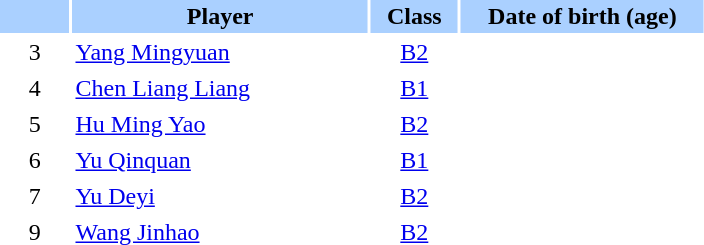<table class="sortable" border="0" cellspacing="2" cellpadding="2">
<tr style="background-color:#AAD0FF">
<th width=8%></th>
<th width=34%>Player</th>
<th width=10%>Class</th>
<th width=28%>Date of birth (age)</th>
</tr>
<tr>
<td style="text-align: center;">3</td>
<td><a href='#'>Yang Mingyuan</a></td>
<td style="text-align: center;"><a href='#'>B2</a></td>
<td style="text-align: center;"></td>
</tr>
<tr>
<td style="text-align: center;">4</td>
<td><a href='#'>Chen Liang Liang</a></td>
<td style="text-align: center;"><a href='#'>B1</a></td>
<td style="text-align: center;"></td>
</tr>
<tr>
<td style="text-align: center;">5</td>
<td><a href='#'>Hu Ming Yao</a></td>
<td style="text-align: center;"><a href='#'>B2</a></td>
<td style="text-align: center;"></td>
</tr>
<tr>
<td style="text-align: center;">6</td>
<td><a href='#'>Yu Qinquan</a></td>
<td style="text-align: center;"><a href='#'>B1</a></td>
<td style="text-align: center;"></td>
</tr>
<tr>
<td style="text-align: center;">7</td>
<td><a href='#'>Yu Deyi</a></td>
<td style="text-align: center;"><a href='#'>B2</a></td>
<td style="text-align: center;"></td>
</tr>
<tr>
<td style="text-align: center;">9</td>
<td><a href='#'>Wang Jinhao</a></td>
<td style="text-align: center;"><a href='#'>B2</a></td>
<td style="text-align: center;"></td>
</tr>
</table>
